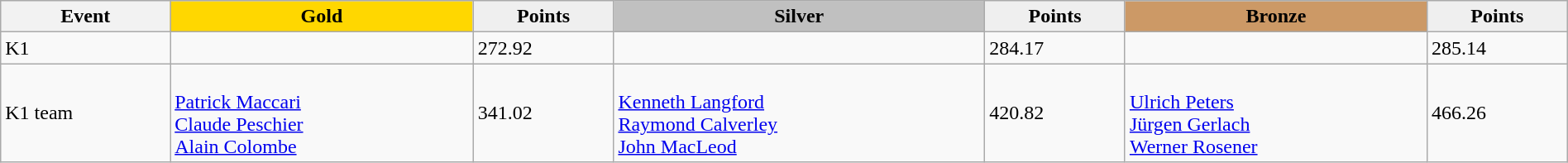<table class="wikitable" width=100%>
<tr>
<th>Event</th>
<td align=center bgcolor="gold"><strong>Gold</strong></td>
<td align=center bgcolor="EFEFEF"><strong>Points</strong></td>
<td align=center bgcolor="silver"><strong>Silver</strong></td>
<td align=center bgcolor="EFEFEF"><strong>Points</strong></td>
<td align=center bgcolor="CC9966"><strong>Bronze</strong></td>
<td align=center bgcolor="EFEFEF"><strong>Points</strong></td>
</tr>
<tr>
<td>K1</td>
<td></td>
<td>272.92</td>
<td></td>
<td>284.17</td>
<td></td>
<td>285.14</td>
</tr>
<tr>
<td>K1 team</td>
<td><br><a href='#'>Patrick Maccari</a><br><a href='#'>Claude Peschier</a><br><a href='#'>Alain Colombe</a></td>
<td>341.02</td>
<td><br><a href='#'>Kenneth Langford</a><br><a href='#'>Raymond Calverley</a><br><a href='#'>John MacLeod</a></td>
<td>420.82</td>
<td><br><a href='#'>Ulrich Peters</a><br><a href='#'>Jürgen Gerlach</a><br><a href='#'>Werner Rosener</a></td>
<td>466.26</td>
</tr>
</table>
